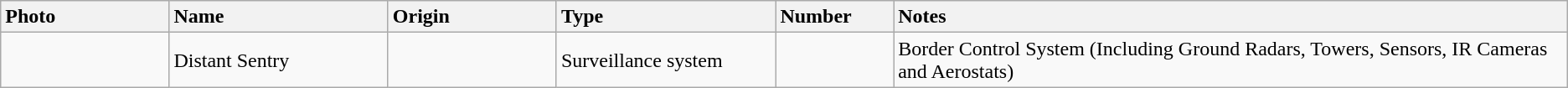<table class="wikitable">
<tr>
<th style="text-align: left; width:10%;">Photo</th>
<th style="text-align: left; width:13%;">Name</th>
<th style="text-align: left; width:10%;">Origin</th>
<th style="text-align: left; width:13%;">Type</th>
<th style="text-align: left; width:7%;">Number</th>
<th style="text-align: left; width:40%;">Notes</th>
</tr>
<tr>
<td></td>
<td>Distant Sentry</td>
<td><br></td>
<td>Surveillance system</td>
<td></td>
<td>Border Control System (Including Ground Radars, Towers, Sensors, IR Cameras and Aerostats)</td>
</tr>
</table>
